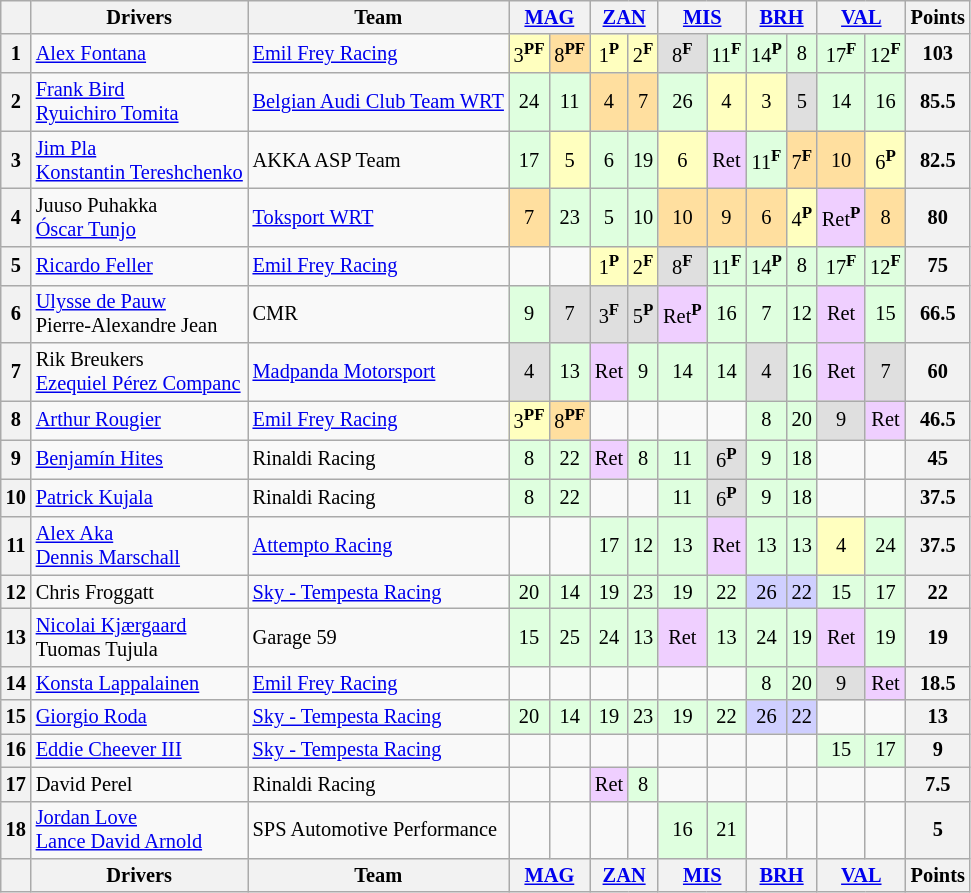<table class="wikitable" style="font-size:85%; text-align:center;">
<tr>
<th></th>
<th>Drivers</th>
<th>Team</th>
<th colspan=2><a href='#'>MAG</a><br></th>
<th colspan=2><a href='#'>ZAN</a><br></th>
<th colspan=2><a href='#'>MIS</a><br></th>
<th colspan=2><a href='#'>BRH</a><br></th>
<th colspan=2><a href='#'>VAL</a><br></th>
<th>Points</th>
</tr>
<tr>
<th>1</th>
<td align=left> <a href='#'>Alex Fontana</a></td>
<td align=left> <a href='#'>Emil Frey Racing</a></td>
<td style="background:#ffffbf;">3<sup><strong>PF</strong></sup></td>
<td style="background:#ffdf9f;">8<sup><strong>PF</strong></sup></td>
<td style="background:#ffffbf;">1<sup><strong>P</strong></sup></td>
<td style="background:#ffffbf;">2<sup><strong>F</strong></sup></td>
<td style="background:#dfdfdf;">8<sup><strong>F</strong></sup></td>
<td style="background:#dfffdf;">11<sup><strong>F</strong></sup></td>
<td style="background:#dfffdf;">14<sup><strong>P</strong></sup></td>
<td style="background:#dfffdf;">8</td>
<td style="background:#dfffdf;">17<sup><strong>F</strong></sup></td>
<td style="background:#dfffdf;">12<sup><strong>F</strong></sup></td>
<th>103</th>
</tr>
<tr>
<th>2</th>
<td align=left> <a href='#'>Frank Bird</a><br> <a href='#'>Ryuichiro Tomita</a></td>
<td align=left> <a href='#'>Belgian Audi Club Team WRT</a></td>
<td style="background:#dfffdf;">24</td>
<td style="background:#dfffdf;">11</td>
<td style="background:#ffdf9f;">4</td>
<td style="background:#ffdf9f;">7</td>
<td style="background:#dfffdf;">26</td>
<td style="background:#ffffbf;">4</td>
<td style="background:#ffffbf;">3</td>
<td style="background:#dfdfdf;">5</td>
<td style="background:#dfffdf;">14</td>
<td style="background:#dfffdf;">16</td>
<th>85.5</th>
</tr>
<tr>
<th>3</th>
<td align=left> <a href='#'>Jim Pla</a><br> <a href='#'>Konstantin Tereshchenko</a></td>
<td align=left> AKKA ASP Team</td>
<td style="background:#dfffdf;">17</td>
<td style="background:#ffffbf;">5</td>
<td style="background:#dfffdf;">6</td>
<td style="background:#dfffdf;">19</td>
<td style="background:#ffffbf;">6</td>
<td style="background:#efcfff;">Ret</td>
<td style="background:#dfffdf;">11<sup><strong>F</strong></sup></td>
<td style="background:#ffdf9f;">7<sup><strong>F</strong></sup></td>
<td style="background:#ffdf9f;">10</td>
<td style="background:#ffffbf;">6<sup><strong>P</strong></sup></td>
<th>82.5</th>
</tr>
<tr>
<th>4</th>
<td align=left> Juuso Puhakka<br> <a href='#'>Óscar Tunjo</a></td>
<td align=left> <a href='#'>Toksport WRT</a></td>
<td style="background:#ffdf9f;">7</td>
<td style="background:#dfffdf;">23</td>
<td style="background:#dfffdf;">5</td>
<td style="background:#dfffdf;">10</td>
<td style="background:#ffdf9f;">10</td>
<td style="background:#ffdf9f;">9</td>
<td style="background:#ffdf9f;">6</td>
<td style="background:#ffffbf;">4<sup><strong>P</strong></sup></td>
<td style="background:#efcfff;">Ret<sup><strong>P</strong></sup></td>
<td style="background:#ffdf9f;">8</td>
<th>80</th>
</tr>
<tr>
<th>5</th>
<td align=left> <a href='#'>Ricardo Feller</a></td>
<td align=left> <a href='#'>Emil Frey Racing</a></td>
<td></td>
<td></td>
<td style="background:#ffffbf;">1<sup><strong>P</strong></sup></td>
<td style="background:#ffffbf;">2<sup><strong>F</strong></sup></td>
<td style="background:#dfdfdf;">8<sup><strong>F</strong></sup></td>
<td style="background:#dfffdf;">11<sup><strong>F</strong></sup></td>
<td style="background:#dfffdf;">14<sup><strong>P</strong></sup></td>
<td style="background:#dfffdf;">8</td>
<td style="background:#dfffdf;">17<sup><strong>F</strong></sup></td>
<td style="background:#dfffdf;">12<sup><strong>F</strong></sup></td>
<th>75</th>
</tr>
<tr>
<th>6</th>
<td align=left> <a href='#'>Ulysse de Pauw</a><br> Pierre-Alexandre Jean</td>
<td align=left> CMR</td>
<td style="background:#dfffdf;">9</td>
<td style="background:#dfdfdf;">7</td>
<td style="background:#dfdfdf;">3<sup><strong>F</strong></sup></td>
<td style="background:#dfdfdf;">5<sup><strong>P</strong></sup></td>
<td style="background:#efcfff;">Ret<sup><strong>P</strong></sup></td>
<td style="background:#dfffdf;">16</td>
<td style="background:#dfffdf;">7</td>
<td style="background:#dfffdf;">12</td>
<td style="background:#efcfff;">Ret</td>
<td style="background:#dfffdf;">15</td>
<th>66.5</th>
</tr>
<tr>
<th>7</th>
<td align=left> Rik Breukers<br> <a href='#'>Ezequiel Pérez Companc</a></td>
<td align=left> <a href='#'>Madpanda Motorsport</a></td>
<td style="background:#dfdfdf;">4</td>
<td style="background:#dfffdf;">13</td>
<td style="background:#efcfff;">Ret</td>
<td style="background:#dfffdf;">9</td>
<td style="background:#dfffdf;">14</td>
<td style="background:#dfffdf;">14</td>
<td style="background:#dfdfdf;">4</td>
<td style="background:#dfffdf;">16</td>
<td style="background:#efcfff;">Ret</td>
<td style="background:#dfdfdf;">7</td>
<th>60</th>
</tr>
<tr>
<th>8</th>
<td align=left> <a href='#'>Arthur Rougier</a></td>
<td align=left> <a href='#'>Emil Frey Racing</a></td>
<td style="background:#ffffbf;">3<sup><strong>PF</strong></sup></td>
<td style="background:#ffdf9f;">8<sup><strong>PF</strong></sup></td>
<td></td>
<td></td>
<td></td>
<td></td>
<td style="background:#dfffdf;">8</td>
<td style="background:#dfffdf;">20</td>
<td style="background:#dfdfdf;">9</td>
<td style="background:#efcfff;">Ret</td>
<th>46.5</th>
</tr>
<tr>
<th>9</th>
<td align=left> <a href='#'>Benjamín Hites</a></td>
<td align=left> Rinaldi Racing</td>
<td style="background:#dfffdf;">8</td>
<td style="background:#dfffdf;">22</td>
<td style="background:#efcfff;">Ret</td>
<td style="background:#dfffdf;">8</td>
<td style="background:#dfffdf;">11</td>
<td style="background:#dfdfdf;">6<sup><strong>P</strong></sup></td>
<td style="background:#dfffdf;">9</td>
<td style="background:#dfffdf;">18</td>
<td></td>
<td></td>
<th>45</th>
</tr>
<tr>
<th>10</th>
<td align=left> <a href='#'>Patrick Kujala</a></td>
<td align=left> Rinaldi Racing</td>
<td style="background:#dfffdf;">8</td>
<td style="background:#dfffdf;">22</td>
<td></td>
<td></td>
<td style="background:#dfffdf;">11</td>
<td style="background:#dfdfdf;">6<sup><strong>P</strong></sup></td>
<td style="background:#dfffdf;">9</td>
<td style="background:#dfffdf;">18</td>
<td></td>
<td></td>
<th>37.5</th>
</tr>
<tr>
<th>11</th>
<td align=left> <a href='#'>Alex Aka</a><br> <a href='#'>Dennis Marschall</a></td>
<td align=left> <a href='#'>Attempto Racing</a></td>
<td></td>
<td></td>
<td style="background:#dfffdf;">17</td>
<td style="background:#dfffdf;">12</td>
<td style="background:#dfffdf;">13</td>
<td style="background:#efcfff;">Ret</td>
<td style="background:#dfffdf;">13</td>
<td style="background:#dfffdf;">13</td>
<td style="background:#ffffbf;">4</td>
<td style="background:#dfffdf;">24</td>
<th>37.5</th>
</tr>
<tr>
<th>12</th>
<td align=left> Chris Froggatt</td>
<td align=left> <a href='#'>Sky - Tempesta Racing</a></td>
<td style="background:#dfffdf;">20</td>
<td style="background:#dfffdf;">14</td>
<td style="background:#dfffdf;">19</td>
<td style="background:#dfffdf;">23</td>
<td style="background:#dfffdf;">19</td>
<td style="background:#dfffdf;">22</td>
<td style="background:#cfcfff;">26</td>
<td style="background:#cfcfff;">22</td>
<td style="background:#dfffdf;">15</td>
<td style="background:#dfffdf;">17</td>
<th>22</th>
</tr>
<tr>
<th>13</th>
<td align=left> <a href='#'>Nicolai Kjærgaard</a><br> Tuomas Tujula</td>
<td align=left> Garage 59</td>
<td style="background:#dfffdf;">15</td>
<td style="background:#dfffdf;">25</td>
<td style="background:#dfffdf;">24</td>
<td style="background:#dfffdf;">13</td>
<td style="background:#efcfff;">Ret</td>
<td style="background:#dfffdf;">13</td>
<td style="background:#dfffdf;">24</td>
<td style="background:#dfffdf;">19</td>
<td style="background:#efcfff;">Ret</td>
<td style="background:#dfffdf;">19</td>
<th>19</th>
</tr>
<tr>
<th>14</th>
<td align=left> <a href='#'>Konsta Lappalainen</a></td>
<td align=left> <a href='#'>Emil Frey Racing</a></td>
<td></td>
<td></td>
<td></td>
<td></td>
<td></td>
<td></td>
<td style="background:#dfffdf;">8</td>
<td style="background:#dfffdf;">20</td>
<td style="background:#dfdfdf;">9</td>
<td style="background:#efcfff;">Ret</td>
<th>18.5</th>
</tr>
<tr>
<th>15</th>
<td align=left> <a href='#'>Giorgio Roda</a></td>
<td align=left> <a href='#'>Sky - Tempesta Racing</a></td>
<td style="background:#dfffdf;">20</td>
<td style="background:#dfffdf;">14</td>
<td style="background:#dfffdf;">19</td>
<td style="background:#dfffdf;">23</td>
<td style="background:#dfffdf;">19</td>
<td style="background:#dfffdf;">22</td>
<td style="background:#cfcfff;">26</td>
<td style="background:#cfcfff;">22</td>
<td></td>
<td></td>
<th>13</th>
</tr>
<tr>
<th>16</th>
<td align=left> <a href='#'>Eddie Cheever III</a></td>
<td align=left> <a href='#'>Sky - Tempesta Racing</a></td>
<td></td>
<td></td>
<td></td>
<td></td>
<td></td>
<td></td>
<td></td>
<td></td>
<td style="background:#dfffdf;">15</td>
<td style="background:#dfffdf;">17</td>
<th>9</th>
</tr>
<tr>
<th>17</th>
<td align=left> David Perel</td>
<td align=left> Rinaldi Racing</td>
<td></td>
<td></td>
<td style="background:#efcfff;">Ret</td>
<td style="background:#dfffdf;">8</td>
<td></td>
<td></td>
<td></td>
<td></td>
<td></td>
<td></td>
<th>7.5</th>
</tr>
<tr>
<th>18</th>
<td align=left> <a href='#'>Jordan Love</a><br> <a href='#'>Lance David Arnold</a></td>
<td align=left> SPS Automotive Performance</td>
<td></td>
<td></td>
<td></td>
<td></td>
<td style="background:#dfffdf;">16</td>
<td style="background:#dfffdf;">21</td>
<td></td>
<td></td>
<td></td>
<td></td>
<th>5</th>
</tr>
<tr>
<th></th>
<th>Drivers</th>
<th>Team</th>
<th colspan=2><a href='#'>MAG</a><br></th>
<th colspan=2><a href='#'>ZAN</a><br></th>
<th colspan=2><a href='#'>MIS</a><br></th>
<th colspan=2><a href='#'>BRH</a><br></th>
<th colspan=2><a href='#'>VAL</a><br></th>
<th>Points</th>
</tr>
</table>
